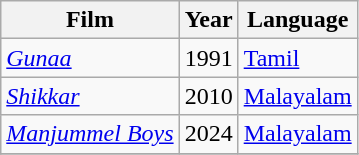<table class="wikitable sortable static-row-numbers static-row-header-text hover-highlight" "style="font-size: 100%">
<tr>
<th class="unsortable">Film</th>
<th>Year</th>
<th>Language</th>
</tr>
<tr>
<td><em><a href='#'>Gunaa</a></em></td>
<td>1991</td>
<td><a href='#'>Tamil</a></td>
</tr>
<tr>
<td><em><a href='#'>Shikkar</a></em></td>
<td>2010</td>
<td><a href='#'>Malayalam</a></td>
</tr>
<tr>
<td><em><a href='#'>Manjummel Boys</a></em></td>
<td>2024</td>
<td><a href='#'>Malayalam</a></td>
</tr>
<tr>
</tr>
</table>
